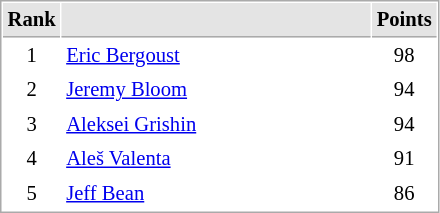<table cellspacing="1" cellpadding="3" style="border:1px solid #AAAAAA;font-size:86%">
<tr bgcolor="#E4E4E4">
<th style="border-bottom:1px solid #AAAAAA" width=10>Rank</th>
<th style="border-bottom:1px solid #AAAAAA" width=200></th>
<th style="border-bottom:1px solid #AAAAAA" width=20>Points</th>
</tr>
<tr>
<td align="center">1</td>
<td> <a href='#'>Eric Bergoust</a></td>
<td align=center>98</td>
</tr>
<tr>
<td align="center">2</td>
<td> <a href='#'>Jeremy Bloom</a></td>
<td align=center>94</td>
</tr>
<tr>
<td align="center">3</td>
<td> <a href='#'>Aleksei Grishin</a></td>
<td align=center>94</td>
</tr>
<tr>
<td align="center">4</td>
<td> <a href='#'>Aleš Valenta</a></td>
<td align=center>91</td>
</tr>
<tr>
<td align="center">5</td>
<td> <a href='#'>Jeff Bean</a></td>
<td align=center>86</td>
</tr>
</table>
